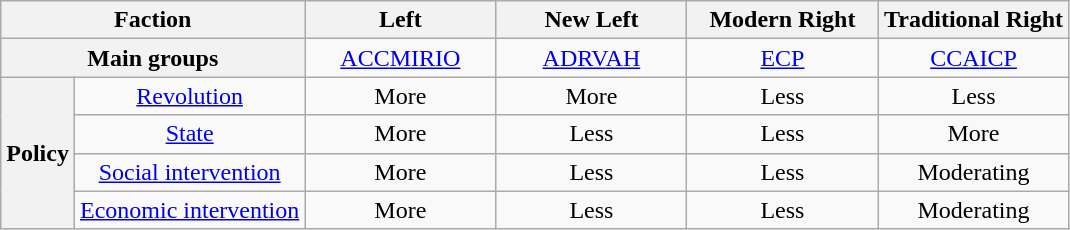<table class="wikitable" style="text-align:center;">
<tr>
<th colspan=2>Faction</th>
<th width="120px">Left</th>
<th width="120px">New Left</th>
<th width="120px">Modern Right</th>
<th width="120px">Traditional Right</th>
</tr>
<tr>
<th colspan=2>Main groups</th>
<td><a href='#'>ACC</a><a href='#'>MIRIO</a></td>
<td><a href='#'>ADRV</a><a href='#'>AH</a></td>
<td><a href='#'>ECP</a></td>
<td><a href='#'>CCA</a><a href='#'>ICP</a></td>
</tr>
<tr>
<th rowspan=4>Policy</th>
<td><a href='#'>Revolution</a></td>
<td>More</td>
<td>More</td>
<td>Less</td>
<td>Less</td>
</tr>
<tr>
<td><a href='#'>State</a></td>
<td>More</td>
<td>Less</td>
<td>Less</td>
<td>More</td>
</tr>
<tr>
<td><a href='#'>Social intervention</a></td>
<td>More</td>
<td>Less</td>
<td>Less</td>
<td>Moderating</td>
</tr>
<tr>
<td><a href='#'>Economic intervention</a></td>
<td>More</td>
<td>Less</td>
<td>Less</td>
<td>Moderating</td>
</tr>
</table>
